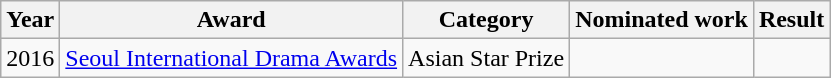<table class="wikitable">
<tr>
<th>Year</th>
<th>Award</th>
<th>Category</th>
<th>Nominated work</th>
<th>Result</th>
</tr>
<tr>
<td>2016</td>
<td><a href='#'>Seoul International Drama Awards </a></td>
<td>Asian Star Prize</td>
<td></td>
<td></td>
</tr>
</table>
